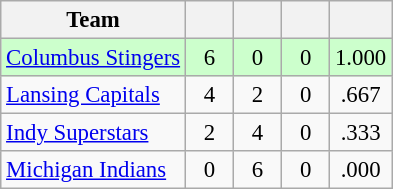<table class="wikitable" style="font-size:95%; text-align:center">
<tr>
<th>Team</th>
<th width="25"></th>
<th width="25"></th>
<th width="25"></th>
<th width="30"></th>
</tr>
<tr style="background:#cfc;">
<td style="text-align:left;"><a href='#'>Columbus Stingers</a></td>
<td>6</td>
<td>0</td>
<td>0</td>
<td>1.000</td>
</tr>
<tr>
<td style="text-align:left;"><a href='#'>Lansing Capitals</a></td>
<td>4</td>
<td>2</td>
<td>0</td>
<td>.667</td>
</tr>
<tr>
<td style="text-align:left;"><a href='#'>Indy Superstars</a></td>
<td>2</td>
<td>4</td>
<td>0</td>
<td>.333</td>
</tr>
<tr>
<td style="text-align:left;"><a href='#'>Michigan Indians</a></td>
<td>0</td>
<td>6</td>
<td>0</td>
<td>.000</td>
</tr>
</table>
